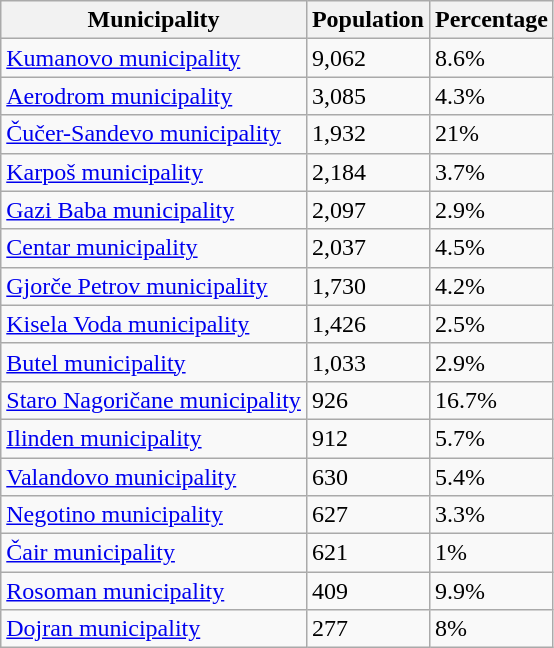<table class="wikitable">
<tr>
<th><strong>Municipality</strong></th>
<th><strong>Population</strong></th>
<th><strong>Percentage</strong></th>
</tr>
<tr>
<td><a href='#'>Kumanovo municipality</a></td>
<td>9,062</td>
<td>8.6%</td>
</tr>
<tr>
<td><a href='#'>Aerodrom municipality</a></td>
<td>3,085</td>
<td>4.3%</td>
</tr>
<tr>
<td><a href='#'>Čučer-Sandevo municipality</a></td>
<td>1,932</td>
<td>21%</td>
</tr>
<tr>
<td><a href='#'>Karpoš municipality</a></td>
<td>2,184</td>
<td>3.7%</td>
</tr>
<tr>
<td><a href='#'>Gazi Baba municipality</a></td>
<td>2,097</td>
<td>2.9%</td>
</tr>
<tr>
<td><a href='#'>Centar municipality</a></td>
<td>2,037</td>
<td>4.5%</td>
</tr>
<tr>
<td><a href='#'>Gjorče Petrov municipality</a></td>
<td>1,730</td>
<td>4.2%</td>
</tr>
<tr>
<td><a href='#'>Kisela Voda municipality</a></td>
<td>1,426</td>
<td>2.5%</td>
</tr>
<tr>
<td><a href='#'>Butel municipality</a></td>
<td>1,033</td>
<td>2.9%</td>
</tr>
<tr>
<td><a href='#'>Staro Nagoričane municipality</a></td>
<td>926</td>
<td>16.7%</td>
</tr>
<tr>
<td><a href='#'>Ilinden municipality</a></td>
<td>912</td>
<td>5.7%</td>
</tr>
<tr>
<td><a href='#'>Valandovo municipality</a></td>
<td>630</td>
<td>5.4%</td>
</tr>
<tr>
<td><a href='#'>Negotino municipality</a></td>
<td>627</td>
<td>3.3%</td>
</tr>
<tr>
<td><a href='#'>Čair municipality</a></td>
<td>621</td>
<td>1%</td>
</tr>
<tr>
<td><a href='#'>Rosoman municipality</a></td>
<td>409</td>
<td>9.9%</td>
</tr>
<tr>
<td><a href='#'>Dojran municipality</a></td>
<td>277</td>
<td>8%</td>
</tr>
</table>
